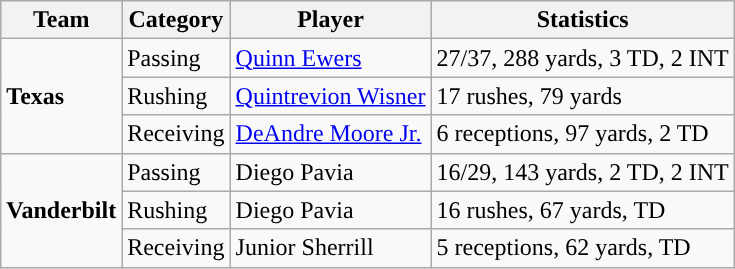<table class="wikitable" style="float: right;">
<tr>
<th>Team</th>
<th>Category</th>
<th>Player</th>
<th>Statistics</th>
</tr>
<tr>
<td rowspan=3><strong>Texas</strong></td>
<td>Passing</td>
<td><a href='#'>Quinn Ewers</a></td>
<td>27/37, 288 yards, 3 TD, 2 INT</td>
</tr>
<tr>
<td>Rushing</td>
<td><a href='#'>Quintrevion Wisner</a></td>
<td>17 rushes, 79 yards</td>
</tr>
<tr>
<td>Receiving</td>
<td><a href='#'>DeAndre Moore Jr.</a></td>
<td>6 receptions, 97 yards, 2 TD</td>
</tr>
<tr>
<td rowspan=3><strong>Vanderbilt</strong></td>
<td>Passing</td>
<td>Diego Pavia</td>
<td>16/29, 143 yards, 2 TD, 2 INT</td>
</tr>
<tr>
<td>Rushing</td>
<td>Diego Pavia</td>
<td>16 rushes, 67 yards, TD</td>
</tr>
<tr>
<td>Receiving</td>
<td>Junior Sherrill</td>
<td>5 receptions, 62 yards, TD</td>
</tr>
</table>
